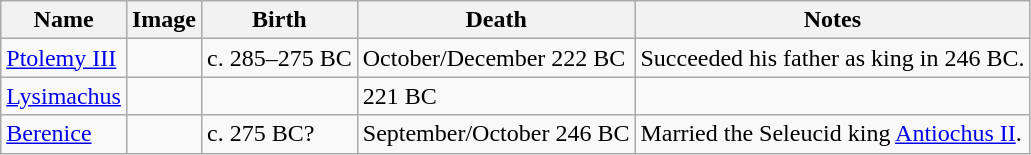<table class="wikitable">
<tr>
<th>Name</th>
<th>Image</th>
<th>Birth</th>
<th>Death</th>
<th>Notes</th>
</tr>
<tr>
<td><a href='#'>Ptolemy III</a></td>
<td></td>
<td>c. 285–275 BC</td>
<td>October/December 222 BC</td>
<td>Succeeded his father as king in 246 BC.</td>
</tr>
<tr>
<td><a href='#'>Lysimachus</a></td>
<td></td>
<td></td>
<td>221 BC</td>
<td></td>
</tr>
<tr>
<td><a href='#'>Berenice</a></td>
<td></td>
<td>c. 275 BC?</td>
<td>September/October 246 BC</td>
<td>Married the Seleucid king <a href='#'>Antiochus II</a>.</td>
</tr>
</table>
